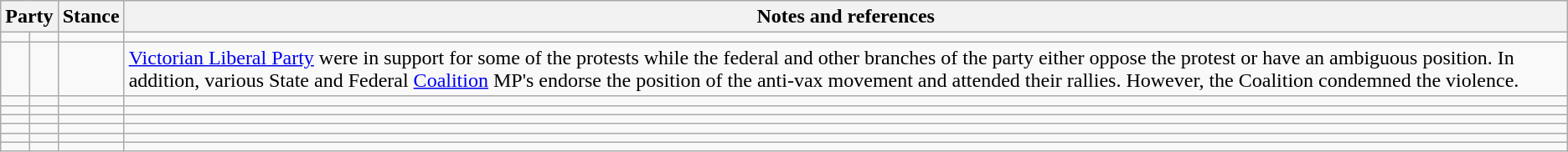<table class="wikitable sortable">
<tr>
<th colspan="2">Party</th>
<th>Stance</th>
<th>Notes and references</th>
</tr>
<tr>
<td></td>
<td></td>
<td></td>
<td></td>
</tr>
<tr>
<td></td>
<td></td>
<td></td>
<td><a href='#'>Victorian Liberal Party</a> were in support for some of the protests  while the federal and other branches of the party either oppose the protest or have an ambiguous position. In addition, various State and Federal <a href='#'>Coalition</a> MP's endorse the position of the anti-vax movement and attended their rallies. However, the Coalition condemned the violence.</td>
</tr>
<tr>
<td></td>
<td></td>
<td></td>
<td></td>
</tr>
<tr>
<td></td>
<td></td>
<td></td>
<td></td>
</tr>
<tr>
<td></td>
<td></td>
<td></td>
<td></td>
</tr>
<tr>
<td></td>
<td></td>
<td></td>
<td></td>
</tr>
<tr>
<td></td>
<td></td>
<td></td>
<td></td>
</tr>
<tr>
<td></td>
<td></td>
<td></td>
<td></td>
</tr>
</table>
